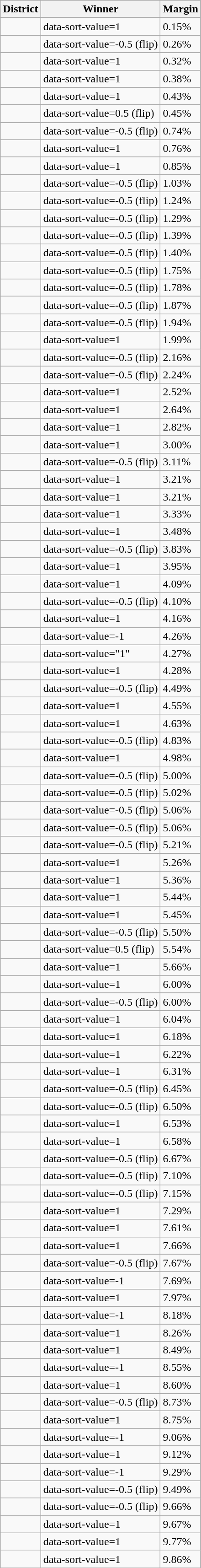<table class="wikitable sortable mw-collapsible mw-collapsed">
<tr>
<th>District</th>
<th>Winner</th>
<th>Margin</th>
</tr>
<tr>
<td></td>
<td>data-sort-value=1 </td>
<td>0.15%</td>
</tr>
<tr>
<td></td>
<td>data-sort-value=-0.5  (flip)</td>
<td>0.26%</td>
</tr>
<tr>
<td></td>
<td>data-sort-value=1 </td>
<td>0.32%</td>
</tr>
<tr>
<td></td>
<td>data-sort-value=1 </td>
<td>0.38%</td>
</tr>
<tr>
<td></td>
<td>data-sort-value=1 </td>
<td>0.43%</td>
</tr>
<tr>
<td></td>
<td>data-sort-value=0.5  (flip)</td>
<td>0.45%</td>
</tr>
<tr>
<td></td>
<td>data-sort-value=-0.5  (flip)</td>
<td>0.74%</td>
</tr>
<tr>
<td></td>
<td>data-sort-value=1 </td>
<td>0.76%</td>
</tr>
<tr>
<td></td>
<td>data-sort-value=1 </td>
<td>0.85%</td>
</tr>
<tr>
<td></td>
<td>data-sort-value=-0.5  (flip)</td>
<td>1.03%</td>
</tr>
<tr>
<td></td>
<td>data-sort-value=-0.5  (flip)</td>
<td>1.24%</td>
</tr>
<tr>
<td></td>
<td>data-sort-value=-0.5  (flip)</td>
<td>1.29%</td>
</tr>
<tr>
<td></td>
<td>data-sort-value=-0.5  (flip)</td>
<td>1.39%</td>
</tr>
<tr>
<td></td>
<td>data-sort-value=-0.5  (flip)</td>
<td>1.40%</td>
</tr>
<tr>
<td></td>
<td>data-sort-value=-0.5  (flip)</td>
<td>1.75%</td>
</tr>
<tr>
<td></td>
<td>data-sort-value=-0.5  (flip)</td>
<td>1.78%</td>
</tr>
<tr>
<td></td>
<td>data-sort-value=-0.5  (flip)</td>
<td>1.87%</td>
</tr>
<tr>
<td></td>
<td>data-sort-value=-0.5  (flip)</td>
<td>1.94%</td>
</tr>
<tr>
<td></td>
<td>data-sort-value=1 </td>
<td>1.99%</td>
</tr>
<tr>
<td></td>
<td>data-sort-value=-0.5  (flip)</td>
<td>2.16%</td>
</tr>
<tr>
<td></td>
<td>data-sort-value=-0.5  (flip)</td>
<td>2.24%</td>
</tr>
<tr>
<td></td>
<td>data-sort-value=1 </td>
<td>2.52%</td>
</tr>
<tr>
<td></td>
<td>data-sort-value=1 </td>
<td>2.64%</td>
</tr>
<tr>
<td></td>
<td>data-sort-value=1 </td>
<td>2.82%</td>
</tr>
<tr>
<td></td>
<td>data-sort-value=1 </td>
<td>3.00%</td>
</tr>
<tr>
<td></td>
<td>data-sort-value=-0.5  (flip)</td>
<td>3.11%</td>
</tr>
<tr>
<td></td>
<td>data-sort-value=1 </td>
<td>3.21%</td>
</tr>
<tr>
<td></td>
<td>data-sort-value=1 </td>
<td>3.21%</td>
</tr>
<tr>
<td></td>
<td>data-sort-value=1 </td>
<td>3.33%</td>
</tr>
<tr>
<td></td>
<td>data-sort-value=1 </td>
<td>3.48%</td>
</tr>
<tr>
<td></td>
<td>data-sort-value=-0.5  (flip)</td>
<td>3.83%</td>
</tr>
<tr>
<td></td>
<td>data-sort-value=1 </td>
<td>3.95%</td>
</tr>
<tr>
<td></td>
<td>data-sort-value=1 </td>
<td>4.09%</td>
</tr>
<tr>
<td></td>
<td>data-sort-value=-0.5  (flip)</td>
<td>4.10%</td>
</tr>
<tr>
<td></td>
<td>data-sort-value=1 </td>
<td>4.16%</td>
</tr>
<tr>
<td></td>
<td>data-sort-value=-1 </td>
<td>4.26%</td>
</tr>
<tr>
<td></td>
<td>data-sort-value="1" </td>
<td>4.27%</td>
</tr>
<tr>
<td></td>
<td>data-sort-value=1 </td>
<td>4.28%</td>
</tr>
<tr>
<td></td>
<td>data-sort-value=-0.5  (flip)</td>
<td>4.49%</td>
</tr>
<tr>
<td></td>
<td>data-sort-value=1 </td>
<td>4.55%</td>
</tr>
<tr>
<td></td>
<td>data-sort-value=1 </td>
<td>4.63%</td>
</tr>
<tr>
<td></td>
<td>data-sort-value=-0.5  (flip)</td>
<td>4.83%</td>
</tr>
<tr>
<td></td>
<td>data-sort-value=1 </td>
<td>4.98%</td>
</tr>
<tr>
<td></td>
<td>data-sort-value=-0.5  (flip)</td>
<td>5.00%</td>
</tr>
<tr>
<td></td>
<td>data-sort-value=-0.5  (flip)</td>
<td>5.02%</td>
</tr>
<tr>
<td></td>
<td>data-sort-value=-0.5  (flip)</td>
<td>5.06%</td>
</tr>
<tr>
<td></td>
<td>data-sort-value=-0.5  (flip)</td>
<td>5.06%</td>
</tr>
<tr>
<td></td>
<td>data-sort-value=-0.5  (flip)</td>
<td>5.21%</td>
</tr>
<tr>
<td></td>
<td>data-sort-value=1 </td>
<td>5.26%</td>
</tr>
<tr>
<td></td>
<td>data-sort-value=1 </td>
<td>5.36%</td>
</tr>
<tr>
<td></td>
<td>data-sort-value=1 </td>
<td>5.44%</td>
</tr>
<tr>
<td></td>
<td>data-sort-value=1 </td>
<td>5.45%</td>
</tr>
<tr>
<td></td>
<td>data-sort-value=-0.5  (flip)</td>
<td>5.50%</td>
</tr>
<tr>
<td></td>
<td>data-sort-value=0.5  (flip)</td>
<td>5.54%</td>
</tr>
<tr>
<td></td>
<td>data-sort-value=1 </td>
<td>5.66%</td>
</tr>
<tr>
<td></td>
<td>data-sort-value=1 </td>
<td>6.00%</td>
</tr>
<tr>
<td></td>
<td>data-sort-value=-0.5  (flip)</td>
<td>6.00%</td>
</tr>
<tr>
<td></td>
<td>data-sort-value=1 </td>
<td>6.04%</td>
</tr>
<tr>
<td></td>
<td>data-sort-value=1 </td>
<td>6.18%</td>
</tr>
<tr>
<td></td>
<td>data-sort-value=1 </td>
<td>6.22%</td>
</tr>
<tr>
<td></td>
<td>data-sort-value=1 </td>
<td>6.31%</td>
</tr>
<tr>
<td></td>
<td>data-sort-value=-0.5  (flip)</td>
<td>6.45%</td>
</tr>
<tr>
<td></td>
<td>data-sort-value=-0.5  (flip)</td>
<td>6.50%</td>
</tr>
<tr>
<td></td>
<td>data-sort-value=1 </td>
<td>6.53%</td>
</tr>
<tr>
<td></td>
<td>data-sort-value=1 </td>
<td>6.58%</td>
</tr>
<tr>
<td></td>
<td>data-sort-value=-0.5  (flip)</td>
<td>6.67%</td>
</tr>
<tr>
<td></td>
<td>data-sort-value=-0.5  (flip)</td>
<td>7.10%</td>
</tr>
<tr>
<td></td>
<td>data-sort-value=-0.5  (flip)</td>
<td>7.15%</td>
</tr>
<tr>
<td></td>
<td>data-sort-value=1 </td>
<td>7.29%</td>
</tr>
<tr>
<td></td>
<td>data-sort-value=1 </td>
<td>7.61%</td>
</tr>
<tr>
<td></td>
<td>data-sort-value=1 </td>
<td>7.66%</td>
</tr>
<tr>
<td></td>
<td>data-sort-value=-0.5  (flip)</td>
<td>7.67%</td>
</tr>
<tr>
<td></td>
<td>data-sort-value=-1 </td>
<td>7.69%</td>
</tr>
<tr>
<td></td>
<td>data-sort-value=1 </td>
<td>7.97%</td>
</tr>
<tr>
<td></td>
<td>data-sort-value=-1 </td>
<td>8.18%</td>
</tr>
<tr>
<td></td>
<td>data-sort-value=1 </td>
<td>8.26%</td>
</tr>
<tr>
<td></td>
<td>data-sort-value=1 </td>
<td>8.49%</td>
</tr>
<tr>
<td></td>
<td>data-sort-value=-1 </td>
<td>8.55%</td>
</tr>
<tr>
<td></td>
<td>data-sort-value=1 </td>
<td>8.60%</td>
</tr>
<tr>
<td></td>
<td>data-sort-value=-0.5  (flip)</td>
<td>8.73%</td>
</tr>
<tr>
<td></td>
<td>data-sort-value=1 </td>
<td>8.75%</td>
</tr>
<tr>
<td></td>
<td>data-sort-value=-1 </td>
<td>9.06%</td>
</tr>
<tr>
<td></td>
<td>data-sort-value=1 </td>
<td>9.12%</td>
</tr>
<tr>
<td></td>
<td>data-sort-value=-1 </td>
<td>9.29%</td>
</tr>
<tr>
<td></td>
<td>data-sort-value=-0.5  (flip)</td>
<td>9.49%</td>
</tr>
<tr>
<td></td>
<td>data-sort-value=-0.5  (flip)</td>
<td>9.66%</td>
</tr>
<tr>
<td></td>
<td>data-sort-value=1 </td>
<td>9.67%</td>
</tr>
<tr>
<td></td>
<td>data-sort-value=1 </td>
<td>9.77%</td>
</tr>
<tr>
<td></td>
<td>data-sort-value=1 </td>
<td>9.86%</td>
</tr>
</table>
